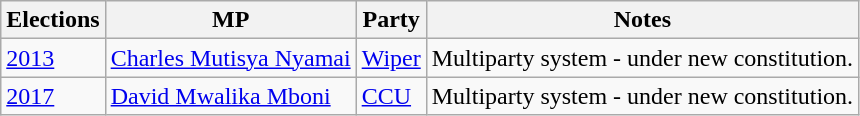<table class="wikitable">
<tr>
<th>Elections</th>
<th>MP</th>
<th>Party</th>
<th>Notes</th>
</tr>
<tr>
<td><a href='#'>2013</a></td>
<td><a href='#'>Charles Mutisya Nyamai</a></td>
<td><a href='#'>Wiper</a></td>
<td>Multiparty system - under new constitution.</td>
</tr>
<tr>
<td><a href='#'>2017</a></td>
<td><a href='#'>David Mwalika Mboni</a></td>
<td><a href='#'>CCU</a></td>
<td>Multiparty system - under new constitution.</td>
</tr>
</table>
